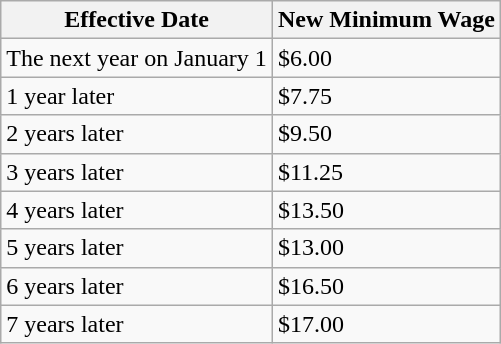<table class="wikitable">
<tr>
<th>Effective Date</th>
<th>New Minimum Wage</th>
</tr>
<tr>
<td>The next year on January 1</td>
<td>$6.00</td>
</tr>
<tr>
<td>1 year later</td>
<td>$7.75</td>
</tr>
<tr>
<td>2 years later</td>
<td>$9.50</td>
</tr>
<tr>
<td>3 years later</td>
<td>$11.25</td>
</tr>
<tr>
<td>4 years later</td>
<td>$13.50</td>
</tr>
<tr>
<td>5 years later</td>
<td>$13.00</td>
</tr>
<tr>
<td>6 years later</td>
<td>$16.50</td>
</tr>
<tr>
<td>7 years later</td>
<td>$17.00</td>
</tr>
</table>
